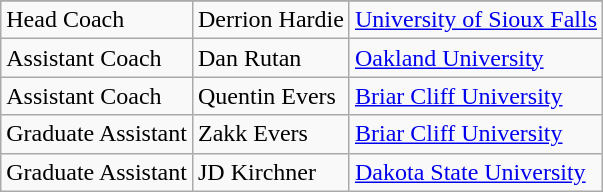<table class="wikitable">
<tr>
</tr>
<tr>
<td>Head Coach</td>
<td>Derrion Hardie</td>
<td><a href='#'>University of Sioux Falls</a></td>
</tr>
<tr>
<td>Assistant Coach</td>
<td>Dan Rutan</td>
<td><a href='#'>Oakland University</a></td>
</tr>
<tr>
<td>Assistant Coach</td>
<td>Quentin Evers</td>
<td><a href='#'>Briar Cliff University</a></td>
</tr>
<tr>
<td>Graduate Assistant</td>
<td>Zakk Evers</td>
<td><a href='#'>Briar Cliff University</a></td>
</tr>
<tr>
<td>Graduate Assistant</td>
<td>JD Kirchner</td>
<td><a href='#'>Dakota State University</a></td>
</tr>
</table>
